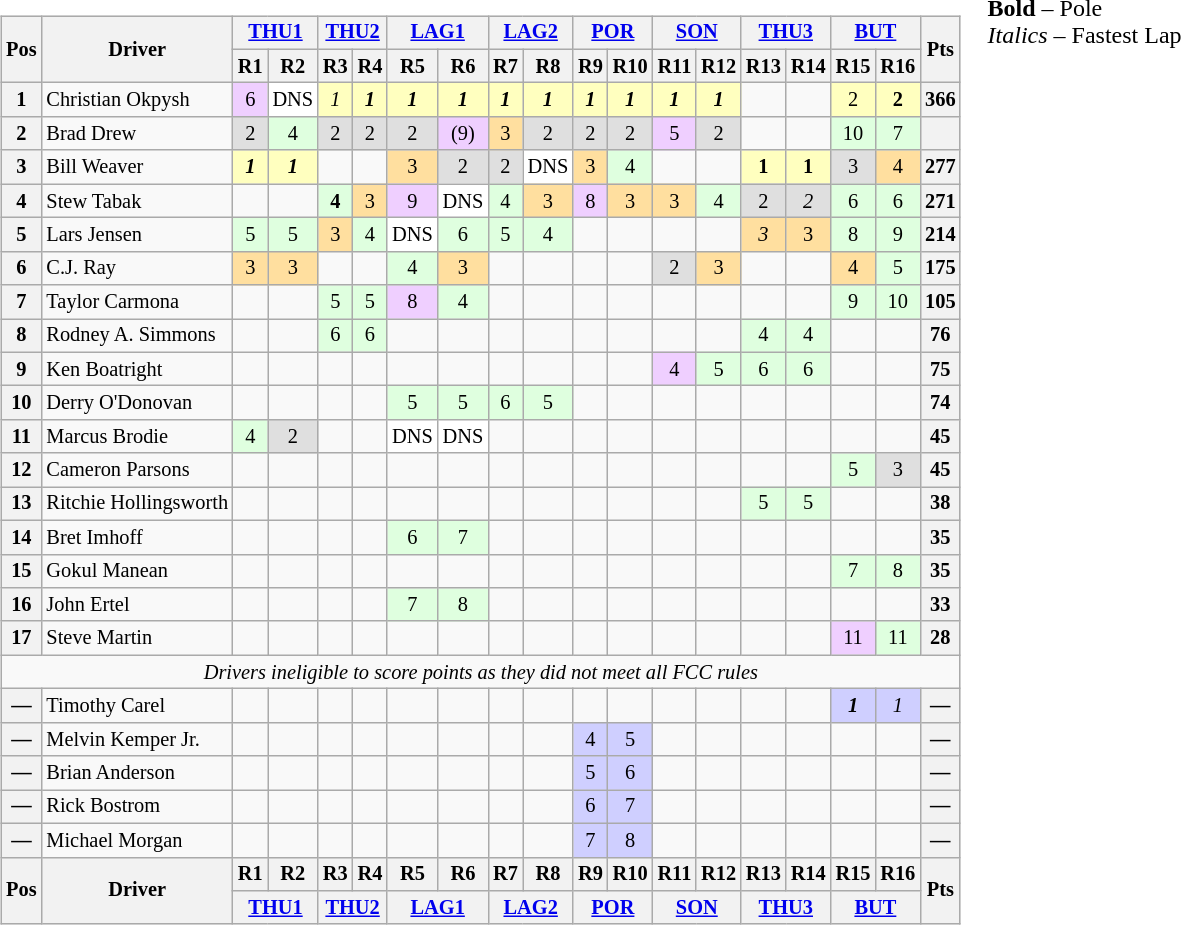<table>
<tr>
<td valign="top"><br><table class="wikitable" style="font-size:85%; text-align:center">
<tr>
<th rowspan="2" valign="middle">Pos</th>
<th rowspan="2" valign="middle">Driver</th>
<th colspan="2"><a href='#'>THU1</a></th>
<th colspan="2"><a href='#'>THU2</a></th>
<th colspan="2"><a href='#'>LAG1</a></th>
<th colspan="2"><a href='#'>LAG2</a></th>
<th colspan="2"><a href='#'>POR</a></th>
<th colspan="2"><a href='#'>SON</a></th>
<th colspan="2"><a href='#'>THU3</a></th>
<th colspan="2"><a href='#'>BUT</a></th>
<th rowspan="2" valign="middle">Pts</th>
</tr>
<tr>
<th>R1</th>
<th>R2</th>
<th>R3</th>
<th>R4</th>
<th>R5</th>
<th>R6</th>
<th>R7</th>
<th>R8</th>
<th>R9</th>
<th>R10</th>
<th>R11</th>
<th>R12</th>
<th>R13</th>
<th>R14</th>
<th>R15</th>
<th>R16</th>
</tr>
<tr>
<th>1</th>
<td align="left"> Christian Okpysh</td>
<td style="background:#EFCFFF;">6</td>
<td style="background:#FFFFFF;">DNS</td>
<td style="background:#FFFFBF;"><em>1</em></td>
<td style="background:#FFFFBF;"><strong><em>1</em></strong></td>
<td style="background:#FFFFBF;"><strong><em>1</em></strong></td>
<td style="background:#FFFFBF;"><strong><em>1</em></strong></td>
<td style="background:#FFFFBF;"><strong><em>1</em></strong></td>
<td style="background:#FFFFBF;"><strong><em>1</em></strong></td>
<td style="background:#FFFFBF;"><strong><em>1</em></strong></td>
<td style="background:#FFFFBF;"><strong><em>1</em></strong></td>
<td style="background:#FFFFBF;"><strong><em>1</em></strong></td>
<td style="background:#FFFFBF;"><strong><em>1</em></strong></td>
<td></td>
<td></td>
<td style="background:#FFFFBF;">2</td>
<td style="background:#FFFFBF;"><strong>2</strong></td>
<th>366</th>
</tr>
<tr>
<th>2</th>
<td align="left"> Brad Drew</td>
<td style="background:#DFDFDF;">2</td>
<td style="background:#DFFFDF;">4</td>
<td style="background:#DFDFDF;">2</td>
<td style="background:#DFDFDF;">2</td>
<td style="background:#DFDFDF;">2</td>
<td style="background:#EFCFFF;">(9)</td>
<td style="background:#FFDF9F;">3</td>
<td style="background:#DFDFDF;">2</td>
<td style="background:#DFDFDF;">2</td>
<td style="background:#DFDFDF;">2</td>
<td style="background:#EFCFFF;">5</td>
<td style="background:#DFDFDF;">2</td>
<td></td>
<td></td>
<td style="background:#DFFFDF;">10</td>
<td style="background:#DFFFDF;">7</td>
<th></th>
</tr>
<tr>
<th>3</th>
<td align="left"> Bill Weaver</td>
<td style="background:#FFFFBF;"><strong><em>1</em></strong></td>
<td style="background:#FFFFBF;"><strong><em>1</em></strong></td>
<td></td>
<td></td>
<td style="background:#FFDF9F;">3</td>
<td style="background:#DFDFDF;">2</td>
<td style="background:#DFDFDF;">2</td>
<td style="background:#FFFFFF;">DNS</td>
<td style="background:#FFDF9F;">3</td>
<td style="background:#DFFFDF;">4</td>
<td></td>
<td></td>
<td style="background:#FFFFBF;"><strong>1</strong></td>
<td style="background:#FFFFBF;"><strong>1</strong></td>
<td style="background:#DFDFDF;">3</td>
<td style="background:#FFDF9F;">4</td>
<th>277</th>
</tr>
<tr>
<th>4</th>
<td align="left"> Stew Tabak</td>
<td></td>
<td></td>
<td style="background:#DFFFDF;"><strong>4</strong></td>
<td style="background:#FFDF9F;">3</td>
<td style="background:#EFCFFF;">9</td>
<td style="background:#FFFFFF;">DNS</td>
<td style="background:#DFFFDF;">4</td>
<td style="background:#FFDF9F;">3</td>
<td style="background:#EFCFFF;">8</td>
<td style="background:#FFDF9F;">3</td>
<td style="background:#FFDF9F;">3</td>
<td style="background:#DFFFDF;">4</td>
<td style="background:#DFDFDF;">2</td>
<td style="background:#DFDFDF;"><em>2</em></td>
<td style="background:#DFFFDF;">6</td>
<td style="background:#DFFFDF;">6</td>
<th>271</th>
</tr>
<tr>
<th>5</th>
<td align="left"> Lars Jensen</td>
<td style="background:#DFFFDF;">5</td>
<td style="background:#DFFFDF;">5</td>
<td style="background:#FFDF9F;">3</td>
<td style="background:#DFFFDF;">4</td>
<td style="background:#FFFFFF;">DNS</td>
<td style="background:#DFFFDF;">6</td>
<td style="background:#DFFFDF;">5</td>
<td style="background:#DFFFDF;">4</td>
<td></td>
<td></td>
<td></td>
<td></td>
<td style="background:#FFDF9F;"><em>3</em></td>
<td style="background:#FFDF9F;">3</td>
<td style="background:#DFFFDF;">8</td>
<td style="background:#DFFFDF;">9</td>
<th>214</th>
</tr>
<tr>
<th>6</th>
<td align="left"> C.J. Ray</td>
<td style="background:#FFDF9F;">3</td>
<td style="background:#FFDF9F;">3</td>
<td></td>
<td></td>
<td style="background:#DFFFDF;">4</td>
<td style="background:#FFDF9F;">3</td>
<td></td>
<td></td>
<td></td>
<td></td>
<td style="background:#DFDFDF;">2</td>
<td style="background:#FFDF9F;">3</td>
<td></td>
<td></td>
<td style="background:#FFDF9F;">4</td>
<td style="background:#DFFFDF;">5</td>
<th>175</th>
</tr>
<tr>
<th>7</th>
<td align="left"> Taylor Carmona</td>
<td></td>
<td></td>
<td style="background:#DFFFDF;">5</td>
<td style="background:#DFFFDF;">5</td>
<td style="background:#EFCFFF;">8</td>
<td style="background:#DFFFDF;">4</td>
<td></td>
<td></td>
<td></td>
<td></td>
<td></td>
<td></td>
<td></td>
<td></td>
<td style="background:#DFFFDF;">9</td>
<td style="background:#DFFFDF;">10</td>
<th>105</th>
</tr>
<tr>
<th>8</th>
<td align="left" nowrap=""> Rodney A. Simmons</td>
<td></td>
<td></td>
<td style="background:#DFFFDF;">6</td>
<td style="background:#DFFFDF;">6</td>
<td></td>
<td></td>
<td></td>
<td></td>
<td></td>
<td></td>
<td></td>
<td></td>
<td style="background:#DFFFDF;">4</td>
<td style="background:#DFFFDF;">4</td>
<td></td>
<td></td>
<th>76</th>
</tr>
<tr>
<th>9</th>
<td align="left"> Ken Boatright</td>
<td></td>
<td></td>
<td></td>
<td></td>
<td></td>
<td></td>
<td></td>
<td></td>
<td></td>
<td></td>
<td style="background:#EFCFFF;">4</td>
<td style="background:#DFFFDF;">5</td>
<td style="background:#DFFFDF;">6</td>
<td style="background:#DFFFDF;">6</td>
<td></td>
<td></td>
<th>75</th>
</tr>
<tr>
<th>10</th>
<td align="left"> Derry O'Donovan</td>
<td></td>
<td></td>
<td></td>
<td></td>
<td style="background:#DFFFDF;">5</td>
<td style="background:#DFFFDF;">5</td>
<td style="background:#DFFFDF;">6</td>
<td style="background:#DFFFDF;">5</td>
<td></td>
<td></td>
<td></td>
<td></td>
<td></td>
<td></td>
<td></td>
<td></td>
<th>74</th>
</tr>
<tr>
<th>11</th>
<td align="left"> Marcus Brodie</td>
<td style="background:#DFFFDF;">4</td>
<td style="background:#DFDFDF;">2</td>
<td></td>
<td></td>
<td style="background:#FFFFFF;">DNS</td>
<td style="background:#FFFFFF;">DNS</td>
<td></td>
<td></td>
<td></td>
<td></td>
<td></td>
<td></td>
<td></td>
<td></td>
<td></td>
<td></td>
<th>45</th>
</tr>
<tr>
<th>12</th>
<td align="left"> Cameron Parsons</td>
<td></td>
<td></td>
<td></td>
<td></td>
<td></td>
<td></td>
<td></td>
<td></td>
<td></td>
<td></td>
<td></td>
<td></td>
<td></td>
<td></td>
<td style="background:#DFFFDF;">5</td>
<td style="background:#DFDFDF;">3</td>
<th>45</th>
</tr>
<tr>
<th>13</th>
<td align="left" nowrap=""> Ritchie Hollingsworth</td>
<td></td>
<td></td>
<td></td>
<td></td>
<td></td>
<td></td>
<td></td>
<td></td>
<td></td>
<td></td>
<td></td>
<td></td>
<td style="background:#DFFFDF;">5</td>
<td style="background:#DFFFDF;">5</td>
<td></td>
<td></td>
<th>38</th>
</tr>
<tr>
<th>14</th>
<td align="left"> Bret Imhoff</td>
<td></td>
<td></td>
<td></td>
<td></td>
<td style="background:#DFFFDF;">6</td>
<td style="background:#DFFFDF;">7</td>
<td></td>
<td></td>
<td></td>
<td></td>
<td></td>
<td></td>
<td></td>
<td></td>
<td></td>
<td></td>
<th>35</th>
</tr>
<tr>
<th>15</th>
<td align="left"> Gokul Manean</td>
<td></td>
<td></td>
<td></td>
<td></td>
<td></td>
<td></td>
<td></td>
<td></td>
<td></td>
<td></td>
<td></td>
<td></td>
<td></td>
<td></td>
<td style="background:#DFFFDF;">7</td>
<td style="background:#DFFFDF;">8</td>
<th>35</th>
</tr>
<tr>
<th>16</th>
<td align="left"> John Ertel</td>
<td></td>
<td></td>
<td></td>
<td></td>
<td style="background:#DFFFDF;">7</td>
<td style="background:#DFFFDF;">8</td>
<td></td>
<td></td>
<td></td>
<td></td>
<td></td>
<td></td>
<td></td>
<td></td>
<td></td>
<td></td>
<th>33</th>
</tr>
<tr>
<th>17</th>
<td align="left"> Steve Martin</td>
<td></td>
<td></td>
<td></td>
<td></td>
<td></td>
<td></td>
<td></td>
<td></td>
<td></td>
<td></td>
<td></td>
<td></td>
<td></td>
<td></td>
<td style="background:#EFCFFF;">11</td>
<td style="background:#DFFFDF;">11</td>
<th>28</th>
</tr>
<tr>
<td colspan="19"><em>Drivers ineligible to score points as they did not meet all FCC rules</em></td>
</tr>
<tr>
<th>—</th>
<td align="left"> Timothy Carel</td>
<td></td>
<td></td>
<td></td>
<td></td>
<td></td>
<td></td>
<td></td>
<td></td>
<td></td>
<td></td>
<td></td>
<td></td>
<td></td>
<td></td>
<td style="background:#CFCFFF;"><strong><em>1</em></strong></td>
<td style="background:#CFCFFF;"><em>1</em></td>
<th>—</th>
</tr>
<tr>
<th>—</th>
<td align="left" nowrap=""> Melvin Kemper Jr.</td>
<td></td>
<td></td>
<td></td>
<td></td>
<td></td>
<td></td>
<td></td>
<td></td>
<td style="background:#CFCFFF;">4</td>
<td style="background:#CFCFFF;">5</td>
<td></td>
<td></td>
<td></td>
<td></td>
<td></td>
<td></td>
<th>—</th>
</tr>
<tr>
<th>—</th>
<td align="left"> Brian Anderson</td>
<td></td>
<td></td>
<td></td>
<td></td>
<td></td>
<td></td>
<td></td>
<td></td>
<td style="background:#CFCFFF;">5</td>
<td style="background:#CFCFFF;">6</td>
<td></td>
<td></td>
<td></td>
<td></td>
<td></td>
<td></td>
<th>—</th>
</tr>
<tr>
<th>—</th>
<td align="left"> Rick Bostrom</td>
<td></td>
<td></td>
<td></td>
<td></td>
<td></td>
<td></td>
<td></td>
<td></td>
<td style="background:#CFCFFF;">6</td>
<td style="background:#CFCFFF;">7</td>
<td></td>
<td></td>
<td></td>
<td></td>
<td></td>
<td></td>
<th>—</th>
</tr>
<tr>
<th>—</th>
<td align="left"> Michael Morgan</td>
<td></td>
<td></td>
<td></td>
<td></td>
<td></td>
<td></td>
<td></td>
<td></td>
<td style="background:#CFCFFF;">7</td>
<td style="background:#CFCFFF;">8</td>
<td></td>
<td></td>
<td></td>
<td></td>
<td></td>
<td></td>
<th>—</th>
</tr>
<tr>
<th rowspan="2">Pos</th>
<th rowspan="2">Driver</th>
<th>R1</th>
<th>R2</th>
<th>R3</th>
<th>R4</th>
<th>R5</th>
<th>R6</th>
<th>R7</th>
<th>R8</th>
<th>R9</th>
<th>R10</th>
<th>R11</th>
<th>R12</th>
<th>R13</th>
<th>R14</th>
<th>R15</th>
<th>R16</th>
<th rowspan="2">Pts</th>
</tr>
<tr valign="top">
<th colspan="2"><a href='#'>THU1</a></th>
<th colspan="2"><a href='#'>THU2</a></th>
<th colspan="2"><a href='#'>LAG1</a></th>
<th colspan="2"><a href='#'>LAG2</a></th>
<th colspan="2"><a href='#'>POR</a></th>
<th colspan="2"><a href='#'>SON</a></th>
<th colspan="2"><a href='#'>THU3</a></th>
<th colspan="2"><a href='#'>BUT</a></th>
</tr>
</table>
</td>
<td valign="top"><br><span><strong>Bold</strong> – Pole</span><br><span><em>Italics</em> – Fastest Lap</span></td>
</tr>
</table>
